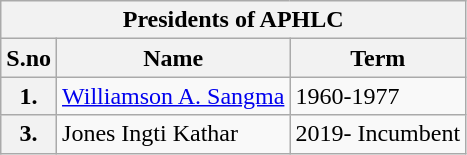<table class="wikitable sortable">
<tr>
<th colspan="3">Presidents of APHLC</th>
</tr>
<tr>
<th>S.no</th>
<th>Name</th>
<th>Term</th>
</tr>
<tr>
<th>1.</th>
<td><a href='#'>Williamson A. Sangma</a></td>
<td>1960-1977</td>
</tr>
<tr>
<th>3.</th>
<td>Jones Ingti Kathar</td>
<td>2019- Incumbent</td>
</tr>
</table>
